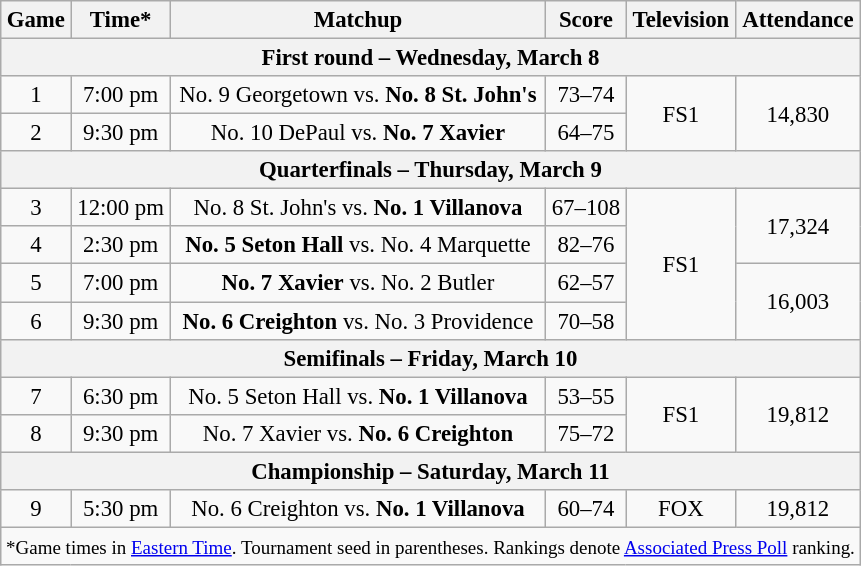<table class="wikitable" style="font-size: 95%;text-align:center">
<tr>
<th>Game</th>
<th>Time*</th>
<th>Matchup</th>
<th>Score</th>
<th>Television</th>
<th>Attendance</th>
</tr>
<tr>
<th colspan=6>First round – Wednesday, March 8</th>
</tr>
<tr>
<td>1</td>
<td>7:00 pm</td>
<td>No. 9 Georgetown vs. <strong>No. 8 St. John's</strong></td>
<td>73–74</td>
<td rowspan=2>FS1</td>
<td rowspan=2>14,830</td>
</tr>
<tr>
<td>2</td>
<td>9:30 pm</td>
<td>No. 10 DePaul vs. <strong>No. 7 Xavier</strong></td>
<td>64–75</td>
</tr>
<tr>
<th colspan=6>Quarterfinals – Thursday, March 9</th>
</tr>
<tr 13,845>
<td>3</td>
<td>12:00 pm</td>
<td>No. 8 St. John's vs. <strong>No. 1 Villanova</strong></td>
<td>67–108</td>
<td rowspan=4>FS1</td>
<td rowspan=2>17,324</td>
</tr>
<tr>
<td>4</td>
<td>2:30 pm</td>
<td><strong>No. 5 Seton Hall</strong> vs. No. 4 Marquette</td>
<td>82–76</td>
</tr>
<tr>
<td>5</td>
<td>7:00 pm</td>
<td><strong>No. 7 Xavier</strong> vs. No. 2 Butler</td>
<td>62–57</td>
<td rowspan=2>16,003</td>
</tr>
<tr>
<td>6</td>
<td>9:30 pm</td>
<td><strong>No. 6 Creighton</strong> vs. No. 3 Providence</td>
<td>70–58</td>
</tr>
<tr>
<th colspan=6>Semifinals – Friday, March 10</th>
</tr>
<tr>
<td>7</td>
<td>6:30 pm</td>
<td>No. 5 Seton Hall vs. <strong>No. 1 Villanova</strong></td>
<td>53–55</td>
<td rowspan=2>FS1</td>
<td rowspan=2>19,812</td>
</tr>
<tr>
<td>8</td>
<td>9:30 pm</td>
<td>No. 7 Xavier vs. <strong>No. 6 Creighton</strong></td>
<td>75–72</td>
</tr>
<tr>
<th colspan=6>Championship – Saturday, March 11</th>
</tr>
<tr>
<td>9</td>
<td>5:30 pm</td>
<td>No. 6 Creighton vs. <strong>No. 1 Villanova</strong></td>
<td>60–74</td>
<td>FOX</td>
<td>19,812</td>
</tr>
<tr>
<td colspan=6><small>*Game times in <a href='#'>Eastern Time</a>. Tournament seed in parentheses. Rankings denote <a href='#'>Associated Press Poll</a> ranking.</small></td>
</tr>
</table>
